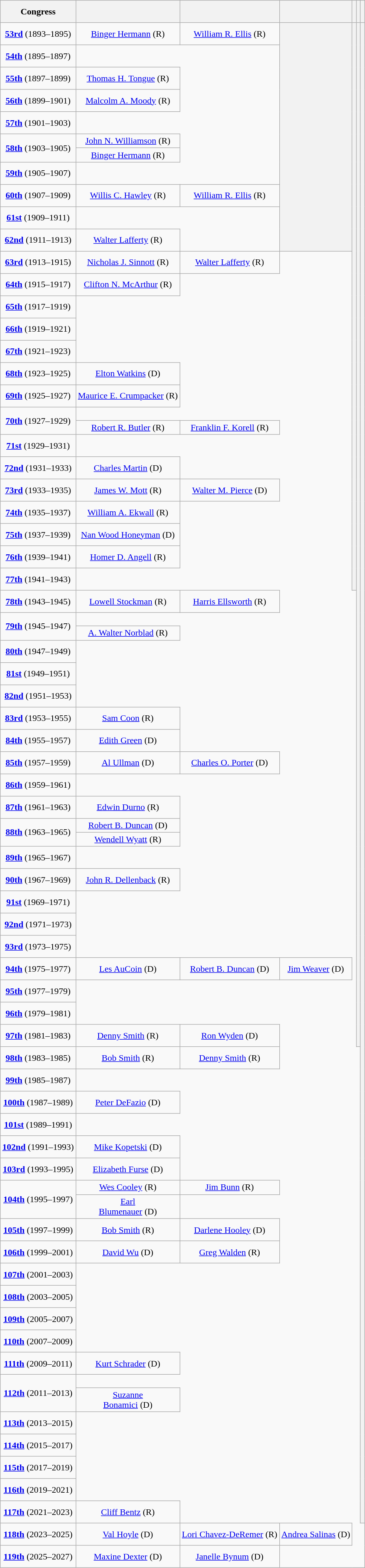<table class="wikitable sticky-header" style="text-align:center">
<tr style="height:2.5em">
<th>Congress</th>
<th></th>
<th></th>
<th></th>
<th></th>
<th></th>
<th></th>
</tr>
<tr style="height:2.5em">
<td><strong><a href='#'>53rd</a></strong> (1893–1895)</td>
<td><a href='#'>Binger Hermann</a> (R)</td>
<td><a href='#'>William R. Ellis</a> (R)</td>
<th rowspan=11></th>
<th rowspan=27></th>
<th rowspan=49></th>
<th rowspan=71></th>
</tr>
<tr style="height:2.5em">
<td><strong><a href='#'>54th</a></strong> (1895–1897)</td>
</tr>
<tr style="height:2.5em">
<td><strong><a href='#'>55th</a></strong> (1897–1899)</td>
<td><a href='#'>Thomas H. Tongue</a> (R)</td>
</tr>
<tr style="height:2.5em">
<td><strong><a href='#'>56th</a></strong> (1899–1901)</td>
<td><a href='#'>Malcolm A. Moody</a> (R)</td>
</tr>
<tr style="height:2.5em">
<td><strong><a href='#'>57th</a></strong> (1901–1903)</td>
</tr>
<tr style="height:1.5em">
<td rowspan=2><strong><a href='#'>58th</a></strong> (1903–1905)</td>
<td><a href='#'>John N. Williamson</a> (R)</td>
</tr>
<tr style="height:1.5em">
<td><a href='#'>Binger Hermann</a> (R)</td>
</tr>
<tr style="height:2.5em">
<td><strong><a href='#'>59th</a></strong> (1905–1907)</td>
</tr>
<tr style="height:2.5em">
<td><strong><a href='#'>60th</a></strong> (1907–1909)</td>
<td><a href='#'>Willis C. Hawley</a> (R)</td>
<td><a href='#'>William R. Ellis</a> (R)</td>
</tr>
<tr style="height:2.5em">
<td><strong><a href='#'>61st</a></strong> (1909–1911)</td>
</tr>
<tr style="height:2.5em">
<td><strong><a href='#'>62nd</a></strong> (1911–1913)</td>
<td><a href='#'>Walter Lafferty</a> (R)</td>
</tr>
<tr style="height:2.5em">
<td><strong><a href='#'>63rd</a></strong> (1913–1915)</td>
<td><a href='#'>Nicholas J. Sinnott</a> (R)</td>
<td><a href='#'>Walter Lafferty</a> (R)</td>
</tr>
<tr style="height:2.5em">
<td><strong><a href='#'>64th</a></strong> (1915–1917)</td>
<td><a href='#'>Clifton N. McArthur</a> (R)</td>
</tr>
<tr style="height:2.5em">
<td><strong><a href='#'>65th</a></strong> (1917–1919)</td>
</tr>
<tr style="height:2.5em">
<td><strong><a href='#'>66th</a></strong> (1919–1921)</td>
</tr>
<tr style="height:2.5em">
<td><strong><a href='#'>67th</a></strong> (1921–1923)</td>
</tr>
<tr style="height:2.5em">
<td><strong><a href='#'>68th</a></strong> (1923–1925)</td>
<td><a href='#'>Elton Watkins</a> (D)</td>
</tr>
<tr style="height:2.5em">
<td><strong><a href='#'>69th</a></strong> (1925–1927)</td>
<td><a href='#'>Maurice E. Crumpacker</a> (R)</td>
</tr>
<tr style="height:1.5em">
<td rowspan=2><strong><a href='#'>70th</a></strong> (1927–1929)</td>
</tr>
<tr style="height:1.5em">
<td><a href='#'>Robert R. Butler</a> (R)</td>
<td><a href='#'>Franklin F. Korell</a> (R)</td>
</tr>
<tr style="height:2.5em">
<td><strong><a href='#'>71st</a></strong> (1929–1931)</td>
</tr>
<tr style="height:2.5em">
<td><strong><a href='#'>72nd</a></strong> (1931–1933)</td>
<td><a href='#'>Charles Martin</a> (D)</td>
</tr>
<tr style="height:2.5em">
<td><strong><a href='#'>73rd</a></strong> (1933–1935)</td>
<td><a href='#'>James W. Mott</a> (R)</td>
<td><a href='#'>Walter M. Pierce</a> (D)</td>
</tr>
<tr style="height:2.5em">
<td><strong><a href='#'>74th</a></strong> (1935–1937)</td>
<td><a href='#'>William A. Ekwall</a> (R)</td>
</tr>
<tr style="height:2.5em">
<td><strong><a href='#'>75th</a></strong> (1937–1939)</td>
<td><a href='#'>Nan Wood Honeyman</a> (D)</td>
</tr>
<tr style="height:2.5em">
<td><strong><a href='#'>76th</a></strong> (1939–1941)</td>
<td><a href='#'>Homer D. Angell</a> (R)</td>
</tr>
<tr style="height:2.5em">
<td><strong><a href='#'>77th</a></strong> (1941–1943)</td>
</tr>
<tr style="height:2.5em">
<td><strong><a href='#'>78th</a></strong> (1943–1945)</td>
<td><a href='#'>Lowell Stockman</a> (R)</td>
<td><a href='#'>Harris Ellsworth</a> (R)</td>
</tr>
<tr style="height:1.5em">
<td rowspan=2><strong><a href='#'>79th</a></strong> (1945–1947)</td>
</tr>
<tr style="height:1.5em">
<td><a href='#'>A. Walter Norblad</a> (R)</td>
</tr>
<tr style="height:2.5em">
<td><strong><a href='#'>80th</a></strong> (1947–1949)</td>
</tr>
<tr style="height:2.5em">
<td><strong><a href='#'>81st</a></strong> (1949–1951)</td>
</tr>
<tr style="height:2.5em">
<td><strong><a href='#'>82nd</a></strong> (1951–1953)</td>
</tr>
<tr style="height:2.5em">
<td><strong><a href='#'>83rd</a></strong> (1953–1955)</td>
<td><a href='#'>Sam Coon</a> (R)</td>
</tr>
<tr style="height:2.5em">
<td><strong><a href='#'>84th</a></strong> (1955–1957)</td>
<td><a href='#'>Edith Green</a> (D)</td>
</tr>
<tr style="height:2.5em">
<td><strong><a href='#'>85th</a></strong> (1957–1959)</td>
<td><a href='#'>Al Ullman</a> (D)</td>
<td><a href='#'>Charles O. Porter</a> (D)</td>
</tr>
<tr style="height:2.5em">
<td><strong><a href='#'>86th</a></strong> (1959–1961)</td>
</tr>
<tr style="height:2.5em">
<td><strong><a href='#'>87th</a></strong> (1961–1963)</td>
<td><a href='#'>Edwin Durno</a> (R)</td>
</tr>
<tr style="height:1.5em">
<td rowspan=2><strong><a href='#'>88th</a></strong> (1963–1965)</td>
<td><a href='#'>Robert B. Duncan</a> (D)</td>
</tr>
<tr style="height:1.5em">
<td><a href='#'>Wendell Wyatt</a> (R)</td>
</tr>
<tr style="height:2.5em">
<td><strong><a href='#'>89th</a></strong> (1965–1967)</td>
</tr>
<tr style="height:2.5em">
<td><strong><a href='#'>90th</a></strong> (1967–1969)</td>
<td><a href='#'>John R. Dellenback</a> (R)</td>
</tr>
<tr style="height:2.5em">
<td><strong><a href='#'>91st</a></strong> (1969–1971)</td>
</tr>
<tr style="height:2.5em">
<td><strong><a href='#'>92nd</a></strong> (1971–1973)</td>
</tr>
<tr style="height:2.5em">
<td><strong><a href='#'>93rd</a></strong> (1973–1975)</td>
</tr>
<tr style="height:2.5em">
<td><strong><a href='#'>94th</a></strong> (1975–1977)</td>
<td><a href='#'>Les AuCoin</a> (D)</td>
<td><a href='#'>Robert B. Duncan</a> (D)</td>
<td><a href='#'>Jim Weaver</a> (D)</td>
</tr>
<tr style="height:2.5em">
<td><strong><a href='#'>95th</a></strong> (1977–1979)</td>
</tr>
<tr style="height:2.5em">
<td><strong><a href='#'>96th</a></strong> (1979–1981)</td>
</tr>
<tr style="height:2.5em">
<td><strong><a href='#'>97th</a></strong> (1981–1983)</td>
<td><a href='#'>Denny Smith</a> (R)</td>
<td><a href='#'>Ron Wyden</a> (D)</td>
</tr>
<tr style="height:2.5em">
<td><strong><a href='#'>98th</a></strong> (1983–1985)</td>
<td><a href='#'>Bob Smith</a> (R)</td>
<td><a href='#'>Denny Smith</a> (R)</td>
</tr>
<tr style="height:2.5em">
<td><strong><a href='#'>99th</a></strong> (1985–1987)</td>
</tr>
<tr style="height:2.5em">
<td><strong><a href='#'>100th</a></strong> (1987–1989)</td>
<td><a href='#'>Peter DeFazio</a> (D)</td>
</tr>
<tr style="height:2.5em">
<td><strong><a href='#'>101st</a></strong> (1989–1991)</td>
</tr>
<tr style="height:2.5em">
<td><strong><a href='#'>102nd</a></strong> (1991–1993)</td>
<td><a href='#'>Mike Kopetski</a> (D)</td>
</tr>
<tr style="height:2.5em">
<td><strong><a href='#'>103rd</a></strong> (1993–1995)</td>
<td><a href='#'>Elizabeth Furse</a> (D)</td>
</tr>
<tr style="height:1.5em">
<td rowspan=2><strong><a href='#'>104th</a></strong> (1995–1997)</td>
<td><a href='#'>Wes Cooley</a> (R)</td>
<td><a href='#'>Jim Bunn</a> (R)</td>
</tr>
<tr style="height:1.5em">
<td><a href='#'>Earl<br>Blumenauer</a> (D)</td>
</tr>
<tr style="height:2.5em">
<td><strong><a href='#'>105th</a></strong> (1997–1999)</td>
<td><a href='#'>Bob Smith</a> (R)</td>
<td><a href='#'>Darlene Hooley</a> (D)</td>
</tr>
<tr style="height:2.5em">
<td><strong><a href='#'>106th</a></strong> (1999–2001)</td>
<td><a href='#'>David Wu</a> (D)</td>
<td><a href='#'>Greg Walden</a> (R)</td>
</tr>
<tr style="height:2.5em">
<td><strong><a href='#'>107th</a></strong> (2001–2003)</td>
</tr>
<tr style="height:2.5em">
<td><strong><a href='#'>108th</a></strong> (2003–2005)</td>
</tr>
<tr style="height:2.5em">
<td><strong><a href='#'>109th</a></strong> (2005–2007)</td>
</tr>
<tr style="height:2.5em">
<td><strong><a href='#'>110th</a></strong> (2007–2009)</td>
</tr>
<tr style="height:2.5em">
<td><strong><a href='#'>111th</a></strong> (2009–2011)</td>
<td><a href='#'>Kurt Schrader</a> (D)</td>
</tr>
<tr style="height:1.5em">
<td rowspan=2><strong><a href='#'>112th</a></strong> (2011–2013)</td>
</tr>
<tr style="height:1.5em">
<td><a href='#'>Suzanne<br>Bonamici</a> (D)</td>
</tr>
<tr style="height:2.5em">
<td><strong><a href='#'>113th</a></strong> (2013–2015)</td>
</tr>
<tr style="height:2.5em">
<td><strong><a href='#'>114th</a></strong> (2015–2017)</td>
</tr>
<tr style="height:2.5em">
<td><strong><a href='#'>115th</a></strong> (2017–2019)</td>
</tr>
<tr style="height:2.5em">
<td><strong><a href='#'>116th</a></strong> (2019–2021)</td>
</tr>
<tr style="height:2.5em">
<td><strong><a href='#'>117th</a></strong> (2021–2023)</td>
<td><a href='#'>Cliff Bentz</a> (R)</td>
</tr>
<tr style="height:2.5em">
<td><strong><a href='#'>118th</a></strong> (2023–2025)</td>
<td><a href='#'>Val Hoyle</a> (D)</td>
<td><a href='#'>Lori Chavez-DeRemer</a> (R)</td>
<td><a href='#'>Andrea Salinas</a> (D)</td>
</tr>
<tr style="height:2.5em">
<td><strong><a href='#'>119th</a></strong> (2025–2027)</td>
<td><a href='#'>Maxine Dexter</a> (D)</td>
<td><a href='#'>Janelle Bynum</a> (D)</td>
</tr>
</table>
